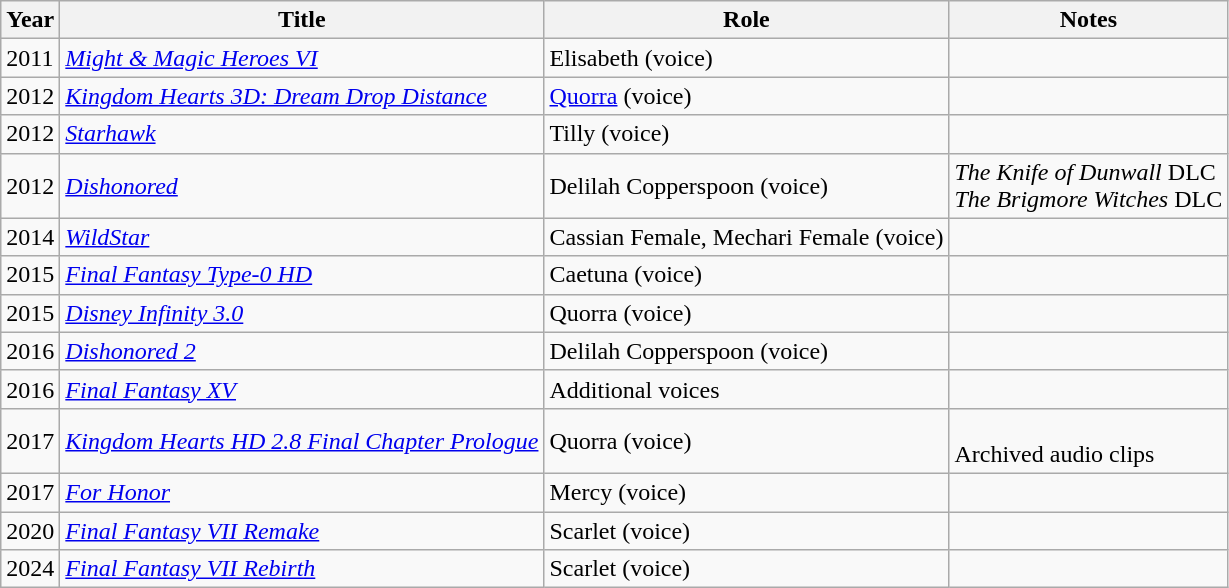<table class="wikitable sortable">
<tr>
<th>Year</th>
<th>Title</th>
<th>Role</th>
<th class="unsortable">Notes</th>
</tr>
<tr>
<td>2011</td>
<td><em><a href='#'>Might & Magic Heroes VI</a></em></td>
<td>Elisabeth (voice)</td>
<td></td>
</tr>
<tr>
<td>2012</td>
<td><em><a href='#'>Kingdom Hearts 3D: Dream Drop Distance</a></em></td>
<td><a href='#'>Quorra</a> (voice)</td>
<td></td>
</tr>
<tr>
<td>2012</td>
<td><em><a href='#'>Starhawk</a></em></td>
<td>Tilly (voice)</td>
<td></td>
</tr>
<tr>
<td>2012</td>
<td><em><a href='#'>Dishonored</a></em></td>
<td>Delilah Copperspoon (voice)</td>
<td><em>The Knife of Dunwall</em> DLC <br> <em>The Brigmore Witches</em> DLC</td>
</tr>
<tr>
<td>2014</td>
<td><em><a href='#'>WildStar</a></em></td>
<td>Cassian Female, Mechari Female (voice)</td>
<td></td>
</tr>
<tr>
<td>2015</td>
<td><em><a href='#'>Final Fantasy Type-0 HD</a></em></td>
<td>Caetuna (voice)</td>
<td></td>
</tr>
<tr>
<td>2015</td>
<td><em><a href='#'>Disney Infinity 3.0</a></em></td>
<td>Quorra (voice)</td>
<td></td>
</tr>
<tr>
<td>2016</td>
<td><em><a href='#'>Dishonored 2</a></em></td>
<td>Delilah Copperspoon (voice)</td>
<td></td>
</tr>
<tr>
<td>2016</td>
<td><em><a href='#'>Final Fantasy XV</a></em></td>
<td>Additional voices</td>
<td></td>
</tr>
<tr>
<td>2017</td>
<td><em><a href='#'>Kingdom Hearts HD 2.8 Final Chapter Prologue</a></em></td>
<td>Quorra (voice)</td>
<td><br>Archived audio clips</td>
</tr>
<tr>
<td>2017</td>
<td><em><a href='#'>For Honor</a></em></td>
<td>Mercy (voice)</td>
<td></td>
</tr>
<tr>
<td>2020</td>
<td><em><a href='#'>Final Fantasy VII Remake</a></em></td>
<td>Scarlet (voice)</td>
<td></td>
</tr>
<tr>
<td>2024</td>
<td><em><a href='#'>Final Fantasy VII Rebirth</a></em></td>
<td>Scarlet (voice)</td>
<td></td>
</tr>
</table>
